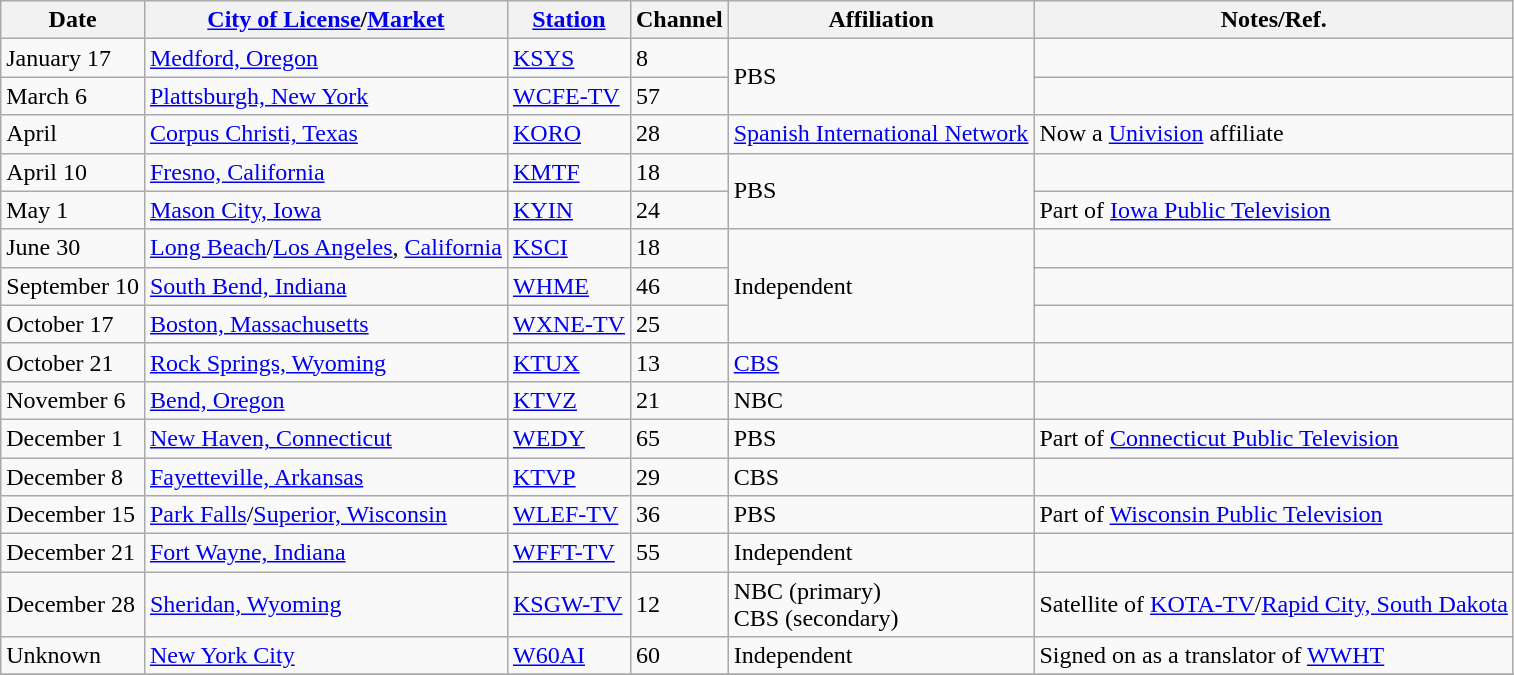<table class="wikitable sortable">
<tr>
<th>Date</th>
<th><a href='#'>City of License</a>/<a href='#'>Market</a></th>
<th><a href='#'>Station</a></th>
<th>Channel</th>
<th>Affiliation</th>
<th>Notes/Ref.</th>
</tr>
<tr>
<td>January 17</td>
<td><a href='#'>Medford, Oregon</a></td>
<td><a href='#'>KSYS</a></td>
<td>8</td>
<td rowspan=2>PBS</td>
<td></td>
</tr>
<tr>
<td>March 6</td>
<td><a href='#'>Plattsburgh, New York</a></td>
<td><a href='#'>WCFE-TV</a></td>
<td>57</td>
<td></td>
</tr>
<tr>
<td>April</td>
<td><a href='#'>Corpus Christi, Texas</a></td>
<td><a href='#'>KORO</a></td>
<td>28</td>
<td><a href='#'>Spanish International Network</a></td>
<td>Now a <a href='#'>Univision</a> affiliate</td>
</tr>
<tr>
<td>April 10</td>
<td><a href='#'>Fresno, California</a></td>
<td><a href='#'>KMTF</a></td>
<td>18</td>
<td rowspan=2>PBS</td>
<td></td>
</tr>
<tr>
<td>May 1</td>
<td><a href='#'>Mason City, Iowa</a></td>
<td><a href='#'>KYIN</a></td>
<td>24</td>
<td>Part of <a href='#'>Iowa Public Television</a></td>
</tr>
<tr>
<td>June 30</td>
<td><a href='#'>Long Beach</a>/<a href='#'>Los Angeles</a>, <a href='#'>California</a></td>
<td><a href='#'>KSCI</a></td>
<td>18</td>
<td rowspan=3>Independent</td>
<td></td>
</tr>
<tr>
<td>September 10</td>
<td><a href='#'>South Bend, Indiana</a></td>
<td><a href='#'>WHME</a></td>
<td>46</td>
<td></td>
</tr>
<tr>
<td>October 17</td>
<td><a href='#'>Boston, Massachusetts</a></td>
<td><a href='#'>WXNE-TV</a></td>
<td>25</td>
<td></td>
</tr>
<tr>
<td>October 21</td>
<td><a href='#'>Rock Springs, Wyoming</a></td>
<td><a href='#'>KTUX</a></td>
<td>13</td>
<td><a href='#'>CBS</a></td>
<td></td>
</tr>
<tr>
<td>November 6</td>
<td><a href='#'>Bend, Oregon</a></td>
<td><a href='#'>KTVZ</a></td>
<td>21</td>
<td>NBC</td>
<td></td>
</tr>
<tr>
<td>December 1</td>
<td><a href='#'>New Haven, Connecticut</a></td>
<td><a href='#'>WEDY</a></td>
<td>65</td>
<td>PBS</td>
<td>Part of <a href='#'>Connecticut Public Television</a></td>
</tr>
<tr>
<td>December 8</td>
<td><a href='#'>Fayetteville, Arkansas</a></td>
<td><a href='#'>KTVP</a></td>
<td>29</td>
<td>CBS</td>
<td></td>
</tr>
<tr>
<td>December 15</td>
<td><a href='#'>Park Falls</a>/<a href='#'>Superior, Wisconsin</a> <br> </td>
<td><a href='#'>WLEF-TV</a></td>
<td>36</td>
<td>PBS</td>
<td>Part of <a href='#'>Wisconsin Public Television</a></td>
</tr>
<tr>
<td>December 21</td>
<td><a href='#'>Fort Wayne, Indiana</a></td>
<td><a href='#'>WFFT-TV</a></td>
<td>55</td>
<td>Independent</td>
<td></td>
</tr>
<tr>
<td>December 28</td>
<td><a href='#'>Sheridan, Wyoming</a></td>
<td><a href='#'>KSGW-TV</a></td>
<td>12</td>
<td>NBC (primary) <br> CBS (secondary)</td>
<td>Satellite of <a href='#'>KOTA-TV</a>/<a href='#'>Rapid City, South Dakota</a></td>
</tr>
<tr>
<td>Unknown</td>
<td><a href='#'>New York City</a></td>
<td><a href='#'>W60AI</a></td>
<td>60</td>
<td>Independent</td>
<td>Signed on as a translator of <a href='#'>WWHT</a></td>
</tr>
<tr>
</tr>
</table>
